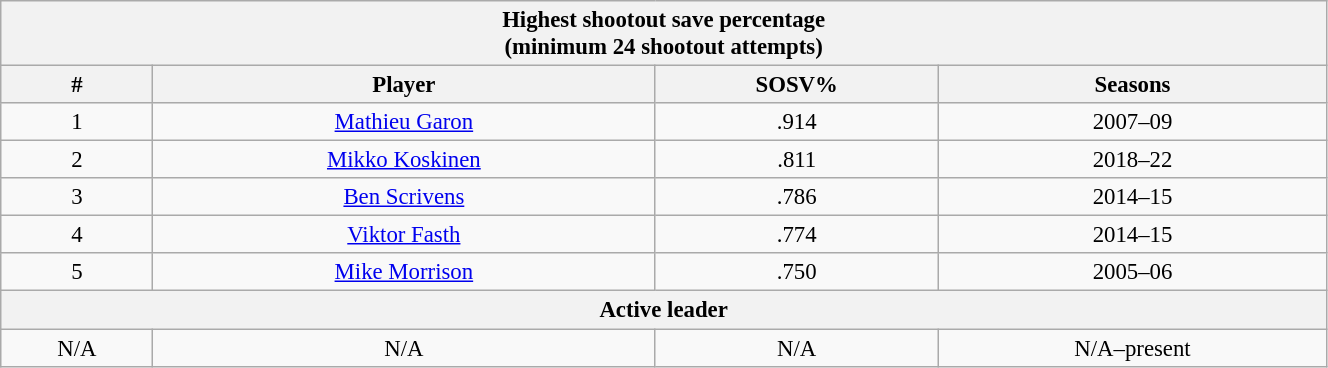<table class="wikitable" style="text-align: center; font-size: 95%" width="70%">
<tr>
<th colspan="4">Highest shootout save percentage<br>(minimum 24 shootout attempts)</th>
</tr>
<tr>
<th>#</th>
<th>Player</th>
<th>SOSV%</th>
<th>Seasons</th>
</tr>
<tr>
<td>1</td>
<td><a href='#'>Mathieu Garon</a></td>
<td>.914</td>
<td>2007–09</td>
</tr>
<tr>
<td>2</td>
<td><a href='#'>Mikko Koskinen</a></td>
<td>.811</td>
<td>2018–22</td>
</tr>
<tr>
<td>3</td>
<td><a href='#'>Ben Scrivens</a></td>
<td>.786</td>
<td>2014–15</td>
</tr>
<tr>
<td>4</td>
<td><a href='#'>Viktor Fasth</a></td>
<td>.774</td>
<td>2014–15</td>
</tr>
<tr>
<td>5</td>
<td><a href='#'>Mike Morrison</a></td>
<td>.750</td>
<td>2005–06</td>
</tr>
<tr>
<th colspan="4">Active leader</th>
</tr>
<tr>
<td>N/A</td>
<td>N/A</td>
<td>N/A</td>
<td>N/A–present</td>
</tr>
</table>
